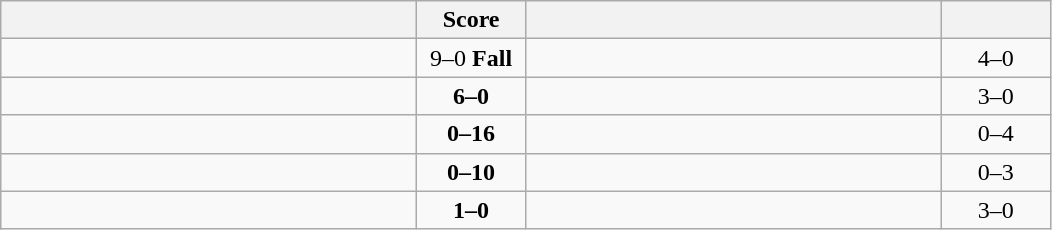<table class="wikitable" style="text-align: center; ">
<tr>
<th align="right" width="270"></th>
<th width="65">Score</th>
<th align="left" width="270"></th>
<th width="65"></th>
</tr>
<tr>
<td align="left"><strong></strong></td>
<td>9–0 <strong>Fall</strong></td>
<td align="left"></td>
<td>4–0 <strong></strong></td>
</tr>
<tr>
<td align="left"><strong></strong></td>
<td><strong>6–0</strong></td>
<td align="left"></td>
<td>3–0 <strong></strong></td>
</tr>
<tr>
<td align="left"></td>
<td><strong>0–16</strong></td>
<td align="left"><strong></strong></td>
<td>0–4 <strong></strong></td>
</tr>
<tr>
<td align="left"></td>
<td><strong>0–10</strong></td>
<td align="left"><strong></strong></td>
<td>0–3 <strong></strong></td>
</tr>
<tr>
<td align="left"><strong></strong></td>
<td><strong>1–0</strong></td>
<td align="left"></td>
<td>3–0 <strong></strong></td>
</tr>
</table>
